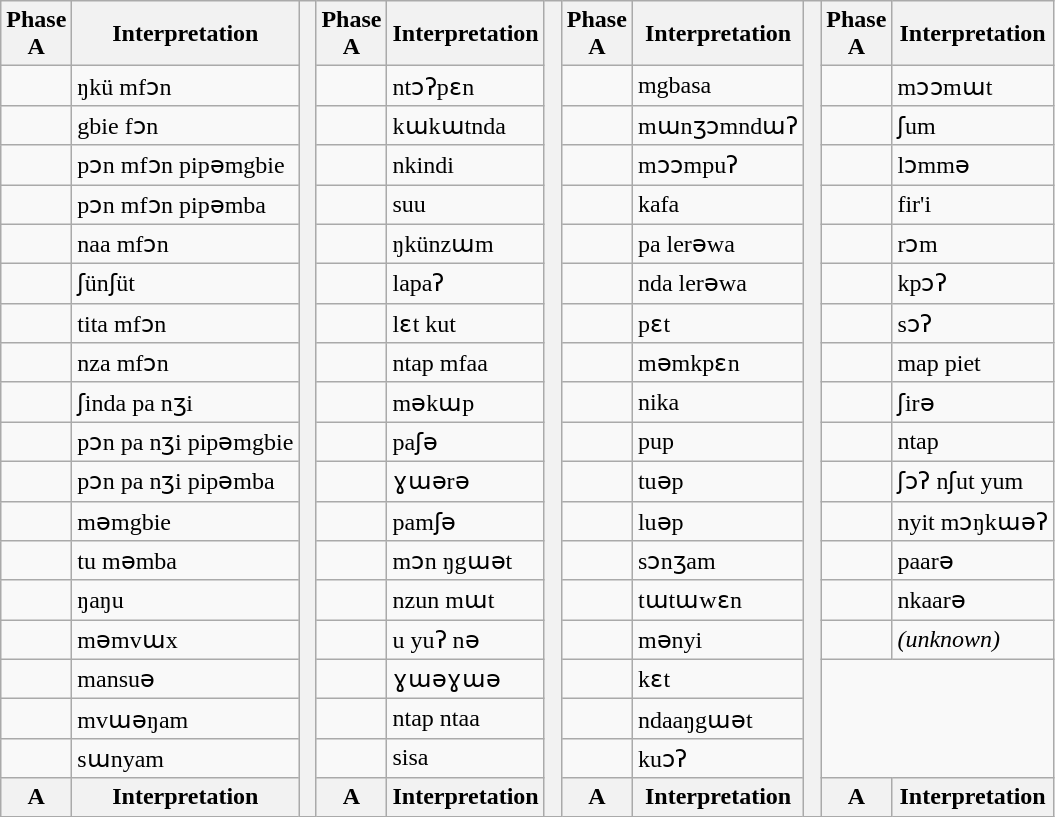<table class="wikitable Unicode mw-collapsible mw-collapsed" style="border-collapse:collapse;">
<tr>
<th>Phase<br>A</th>
<th>Interpretation</th>
<th rowspan="20"> </th>
<th>Phase<br>A</th>
<th>Interpretation</th>
<th rowspan="20"> </th>
<th>Phase<br>A</th>
<th>Interpretation</th>
<th rowspan="20"> </th>
<th>Phase<br>A</th>
<th>Interpretation</th>
</tr>
<tr>
<td></td>
<td>ŋkü mfɔn</td>
<td></td>
<td>ntɔʔpɛn</td>
<td></td>
<td>mgbasa</td>
<td></td>
<td>mɔɔmɯt</td>
</tr>
<tr>
<td></td>
<td>gbie fɔn</td>
<td></td>
<td>kɯkɯtnda</td>
<td></td>
<td>mɯnʒɔmndɯʔ</td>
<td></td>
<td>ʃum</td>
</tr>
<tr>
<td></td>
<td>pɔn mfɔn pipəmgbie</td>
<td></td>
<td>nkindi</td>
<td></td>
<td>mɔɔmpuʔ</td>
<td></td>
<td>lɔmmə</td>
</tr>
<tr>
<td></td>
<td>pɔn mfɔn pipəmba</td>
<td></td>
<td>suu</td>
<td></td>
<td>kafa</td>
<td></td>
<td>fir'i</td>
</tr>
<tr>
<td></td>
<td>naa mfɔn</td>
<td></td>
<td>ŋkünzɯm</td>
<td></td>
<td>pa lerəwa</td>
<td></td>
<td>rɔm</td>
</tr>
<tr>
<td></td>
<td>ʃünʃüt</td>
<td></td>
<td>lapaʔ</td>
<td></td>
<td>nda lerəwa</td>
<td></td>
<td>kpɔʔ</td>
</tr>
<tr>
<td></td>
<td>tita mfɔn</td>
<td></td>
<td>lɛt kut</td>
<td></td>
<td>pɛt</td>
<td></td>
<td>sɔʔ</td>
</tr>
<tr>
<td></td>
<td>nza mfɔn</td>
<td></td>
<td>ntap mfaa</td>
<td></td>
<td>məmkpɛn</td>
<td></td>
<td>map piet</td>
</tr>
<tr>
<td></td>
<td>ʃinda pa nʒi</td>
<td></td>
<td>məkɯp</td>
<td></td>
<td>nika</td>
<td></td>
<td>ʃirə</td>
</tr>
<tr>
<td></td>
<td>pɔn pa nʒi pipəmgbie</td>
<td></td>
<td>paʃə</td>
<td></td>
<td>pup</td>
<td></td>
<td>ntap</td>
</tr>
<tr>
<td></td>
<td>pɔn pa nʒi pipəmba</td>
<td></td>
<td>ɣɯərə</td>
<td></td>
<td>tuəp</td>
<td></td>
<td>ʃɔʔ nʃut yum</td>
</tr>
<tr>
<td></td>
<td>məmgbie</td>
<td></td>
<td>pamʃə</td>
<td></td>
<td>luəp</td>
<td></td>
<td>nyit mɔŋkɯəʔ</td>
</tr>
<tr>
<td></td>
<td>tu məmba</td>
<td></td>
<td>mɔn ŋgɯət</td>
<td></td>
<td>sɔnʒam</td>
<td></td>
<td>paarə</td>
</tr>
<tr>
<td></td>
<td>ŋaŋu</td>
<td></td>
<td>nzun mɯt</td>
<td></td>
<td>tɯtɯwɛn</td>
<td></td>
<td>nkaarə</td>
</tr>
<tr>
<td></td>
<td>məmvɯx</td>
<td></td>
<td>u yuʔ nə</td>
<td></td>
<td>mənyi</td>
<td></td>
<td><em>(unknown)</em></td>
</tr>
<tr>
<td></td>
<td>mansuə</td>
<td></td>
<td>ɣɯəɣɯə</td>
<td></td>
<td>kɛt</td>
</tr>
<tr>
<td></td>
<td>mvɯəŋam</td>
<td></td>
<td>ntap ntaa</td>
<td></td>
<td>ndaaŋgɯət</td>
</tr>
<tr>
<td></td>
<td>sɯnyam</td>
<td></td>
<td>sisa</td>
<td></td>
<td>kuɔʔ</td>
</tr>
<tr>
<th>A</th>
<th>Interpretation</th>
<th>A</th>
<th>Interpretation</th>
<th>A</th>
<th>Interpretation</th>
<th>A</th>
<th>Interpretation</th>
</tr>
</table>
